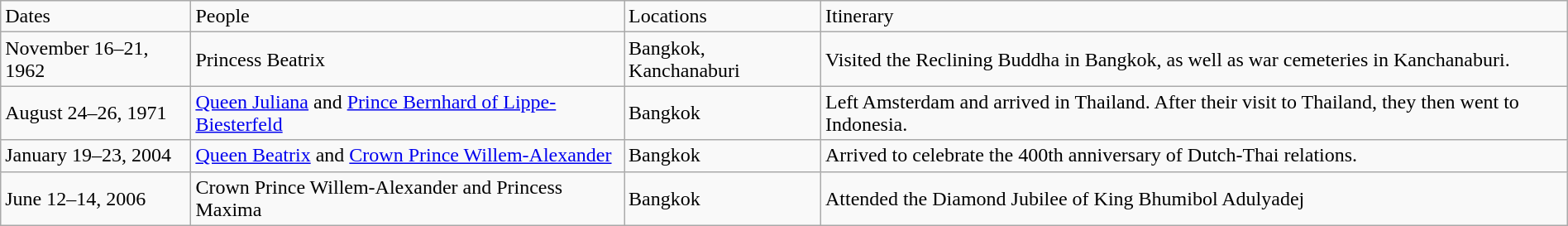<table class="wikitable" style="margin:1em auto 1em auto">
<tr>
<td>Dates</td>
<td>People</td>
<td>Locations</td>
<td>Itinerary</td>
</tr>
<tr>
<td>November 16–21, 1962</td>
<td>Princess Beatrix</td>
<td>Bangkok, Kanchanaburi</td>
<td>Visited the Reclining Buddha in Bangkok, as well as war cemeteries in Kanchanaburi.</td>
</tr>
<tr>
<td>August 24–26, 1971</td>
<td><a href='#'>Queen Juliana</a> and <a href='#'>Prince Bernhard of Lippe-Biesterfeld</a></td>
<td>Bangkok</td>
<td>Left Amsterdam and arrived in Thailand. After their visit to Thailand, they then went to Indonesia.</td>
</tr>
<tr>
<td>January 19–23, 2004</td>
<td><a href='#'>Queen Beatrix</a> and <a href='#'>Crown Prince Willem-Alexander</a></td>
<td>Bangkok</td>
<td>Arrived to celebrate the 400th anniversary of Dutch-Thai relations.</td>
</tr>
<tr>
<td>June 12–14, 2006</td>
<td>Crown Prince Willem-Alexander and Princess Maxima</td>
<td>Bangkok</td>
<td>Attended the Diamond Jubilee of King Bhumibol Adulyadej</td>
</tr>
</table>
